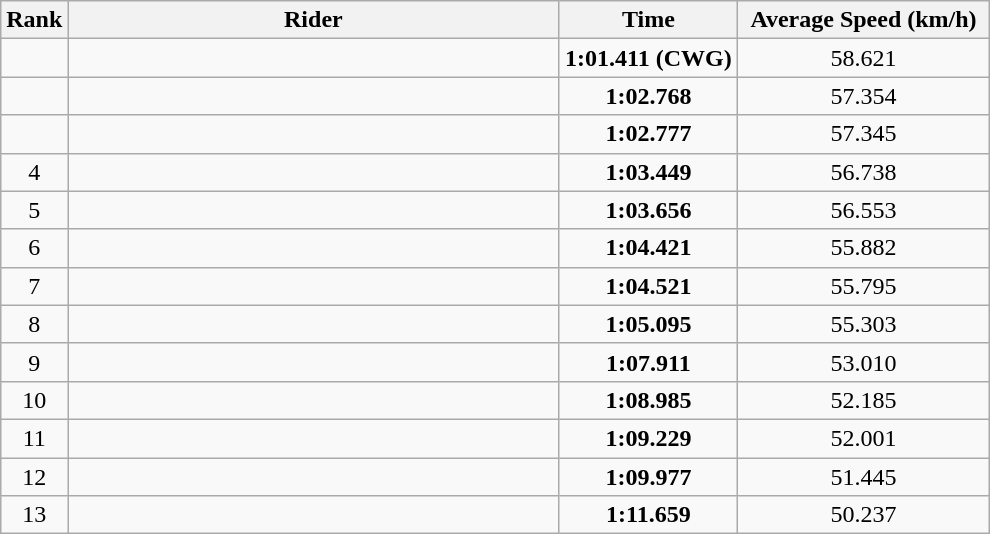<table class="wikitable" style="text-align:center;">
<tr>
<th>Rank</th>
<th style="width:20em;">Rider</th>
<th style="width:7em;">Time</th>
<th style="width:10em;">Average Speed (km/h)</th>
</tr>
<tr>
<td></td>
<td align=left></td>
<td><strong>1:01.411 (CWG)</strong></td>
<td>58.621</td>
</tr>
<tr>
<td></td>
<td align=left></td>
<td><strong>1:02.768</strong></td>
<td>57.354</td>
</tr>
<tr>
<td></td>
<td align=left></td>
<td><strong>1:02.777</strong></td>
<td>57.345</td>
</tr>
<tr>
<td>4</td>
<td align=left></td>
<td><strong>1:03.449</strong></td>
<td>56.738</td>
</tr>
<tr>
<td>5</td>
<td align=left></td>
<td><strong>1:03.656</strong></td>
<td>56.553</td>
</tr>
<tr>
<td>6</td>
<td align=left></td>
<td><strong>1:04.421</strong></td>
<td>55.882</td>
</tr>
<tr>
<td>7</td>
<td align=left></td>
<td><strong>1:04.521</strong></td>
<td>55.795</td>
</tr>
<tr>
<td>8</td>
<td align=left></td>
<td><strong>1:05.095</strong></td>
<td>55.303</td>
</tr>
<tr>
<td>9</td>
<td align=left></td>
<td><strong>1:07.911</strong></td>
<td>53.010</td>
</tr>
<tr>
<td>10</td>
<td align=left></td>
<td><strong>1:08.985</strong></td>
<td>52.185</td>
</tr>
<tr>
<td>11</td>
<td align=left></td>
<td><strong>1:09.229</strong></td>
<td>52.001</td>
</tr>
<tr>
<td>12</td>
<td align=left></td>
<td><strong>1:09.977</strong></td>
<td>51.445</td>
</tr>
<tr>
<td>13</td>
<td align=left></td>
<td><strong>1:11.659</strong></td>
<td>50.237</td>
</tr>
</table>
